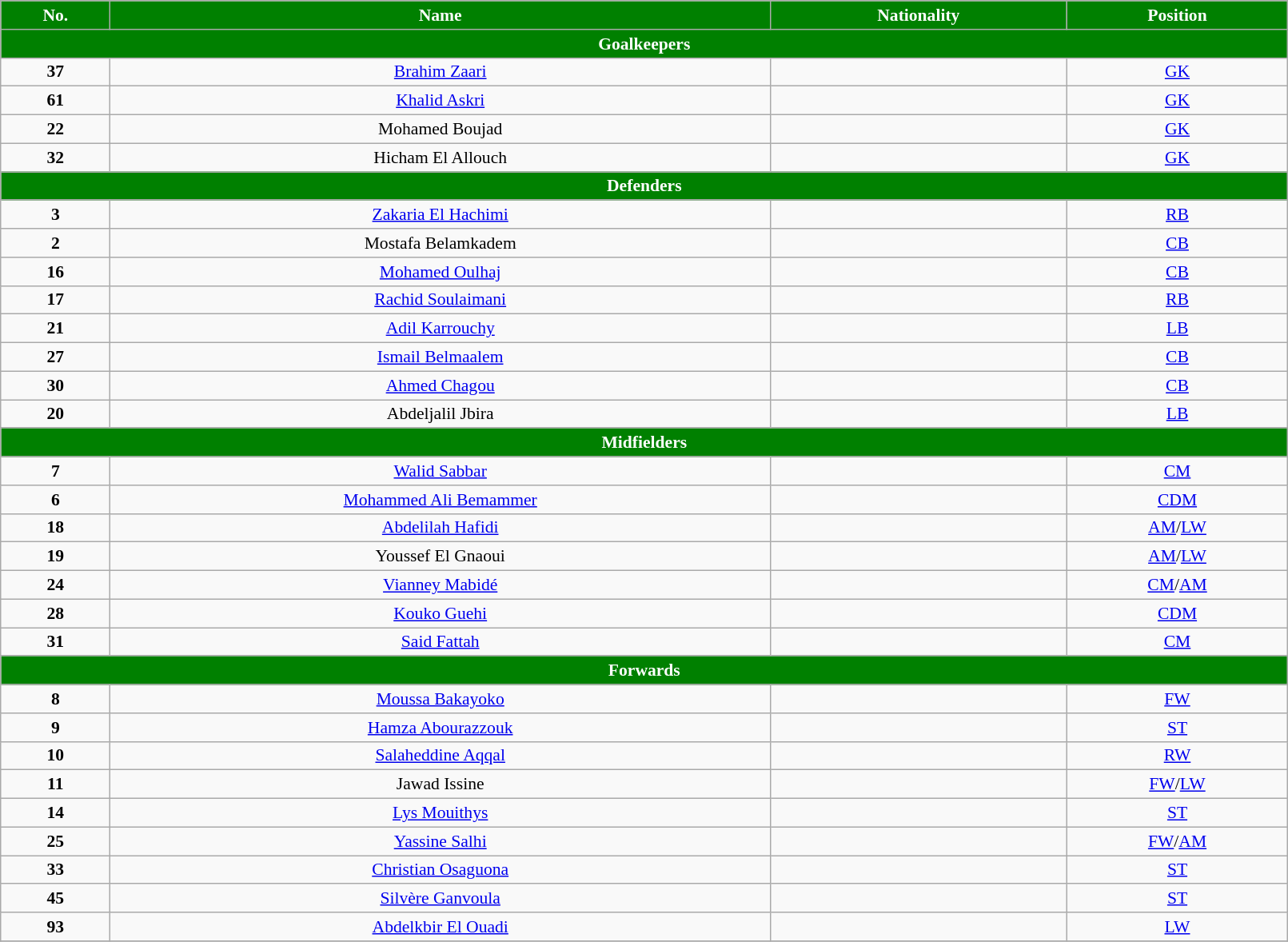<table class="wikitable"  style="text-align:center; font-size:90%; width:85%;">
<tr>
<th style="background:#008000; color:white; text-align:center;">No.</th>
<th style="background:#008000; color:white; text-align:center;">Name</th>
<th style="background:#008000; color:white; text-align:center;">Nationality</th>
<th style="background:#008000; color:white; text-align:center;">Position</th>
</tr>
<tr>
<th colspan="10" style="background:#008000; color:white; text-align:center;">Goalkeepers</th>
</tr>
<tr>
<td><strong>37</strong></td>
<td><a href='#'>Brahim Zaari</a></td>
<td></td>
<td><a href='#'>GK</a></td>
</tr>
<tr>
<td><strong>61</strong></td>
<td><a href='#'>Khalid Askri</a></td>
<td></td>
<td><a href='#'>GK</a></td>
</tr>
<tr>
<td><strong>22</strong></td>
<td>Mohamed Boujad</td>
<td></td>
<td><a href='#'>GK</a></td>
</tr>
<tr>
<td><strong>32</strong></td>
<td>Hicham El Allouch</td>
<td></td>
<td><a href='#'>GK</a></td>
</tr>
<tr>
<th colspan="10" style="background:#008000; color:white; text-align:center;">Defenders</th>
</tr>
<tr>
<td><strong>3</strong></td>
<td><a href='#'>Zakaria El Hachimi</a></td>
<td></td>
<td><a href='#'>RB</a></td>
</tr>
<tr>
<td><strong>2</strong></td>
<td>Mostafa Belamkadem</td>
<td></td>
<td><a href='#'>CB</a></td>
</tr>
<tr>
<td><strong>16</strong></td>
<td><a href='#'>Mohamed Oulhaj</a></td>
<td></td>
<td><a href='#'>CB</a></td>
</tr>
<tr>
<td><strong>17</strong></td>
<td><a href='#'>Rachid Soulaimani</a></td>
<td></td>
<td><a href='#'>RB</a></td>
</tr>
<tr>
<td><strong>21</strong></td>
<td><a href='#'>Adil Karrouchy</a></td>
<td></td>
<td><a href='#'>LB</a></td>
</tr>
<tr>
<td><strong>27</strong></td>
<td><a href='#'>Ismail Belmaalem</a></td>
<td></td>
<td><a href='#'>CB</a></td>
</tr>
<tr>
<td><strong>30</strong></td>
<td><a href='#'>Ahmed Chagou</a></td>
<td></td>
<td><a href='#'>CB</a></td>
</tr>
<tr>
<td><strong>20</strong></td>
<td>Abdeljalil Jbira</td>
<td></td>
<td><a href='#'>LB</a></td>
</tr>
<tr>
<th colspan="10" style="background:#008000; color:white; text-align:center;">Midfielders</th>
</tr>
<tr>
<td><strong>7</strong></td>
<td><a href='#'>Walid Sabbar</a></td>
<td></td>
<td><a href='#'>CM</a></td>
</tr>
<tr>
<td><strong>6</strong></td>
<td><a href='#'>Mohammed Ali Bemammer</a></td>
<td></td>
<td><a href='#'>CDM</a></td>
</tr>
<tr>
<td><strong>18</strong></td>
<td><a href='#'>Abdelilah Hafidi</a></td>
<td></td>
<td><a href='#'>AM</a>/<a href='#'>LW</a></td>
</tr>
<tr>
<td><strong>19</strong></td>
<td>Youssef El Gnaoui</td>
<td></td>
<td><a href='#'>AM</a>/<a href='#'>LW</a></td>
</tr>
<tr>
<td><strong>24</strong></td>
<td><a href='#'>Vianney Mabidé</a></td>
<td></td>
<td><a href='#'>CM</a>/<a href='#'>AM</a></td>
</tr>
<tr>
<td><strong>28</strong></td>
<td><a href='#'>Kouko Guehi</a></td>
<td></td>
<td><a href='#'>CDM</a></td>
</tr>
<tr>
<td><strong>31</strong></td>
<td><a href='#'>Said Fattah</a></td>
<td></td>
<td><a href='#'>CM</a></td>
</tr>
<tr>
<th colspan="10" style="background:#008000; color:white; text-align:center;">Forwards</th>
</tr>
<tr>
<td><strong>8</strong></td>
<td><a href='#'>Moussa Bakayoko</a></td>
<td></td>
<td><a href='#'>FW</a></td>
</tr>
<tr>
<td><strong>9</strong></td>
<td><a href='#'>Hamza Abourazzouk</a></td>
<td></td>
<td><a href='#'>ST</a></td>
</tr>
<tr>
<td><strong>10</strong></td>
<td><a href='#'>Salaheddine Aqqal</a></td>
<td></td>
<td><a href='#'>RW</a></td>
</tr>
<tr>
<td><strong>11</strong></td>
<td>Jawad Issine</td>
<td></td>
<td><a href='#'>FW</a>/<a href='#'>LW</a></td>
</tr>
<tr>
<td><strong>14</strong></td>
<td><a href='#'>Lys Mouithys</a></td>
<td></td>
<td><a href='#'>ST</a></td>
</tr>
<tr>
<td><strong>25</strong></td>
<td><a href='#'>Yassine Salhi</a></td>
<td></td>
<td><a href='#'>FW</a>/<a href='#'>AM</a></td>
</tr>
<tr>
<td><strong>33</strong></td>
<td><a href='#'>Christian Osaguona</a></td>
<td></td>
<td><a href='#'>ST</a></td>
</tr>
<tr>
<td><strong>45</strong></td>
<td><a href='#'>Silvère Ganvoula</a></td>
<td></td>
<td><a href='#'>ST</a></td>
</tr>
<tr>
<td><strong>93</strong></td>
<td><a href='#'>Abdelkbir El Ouadi</a></td>
<td></td>
<td><a href='#'>LW</a></td>
</tr>
<tr>
</tr>
</table>
